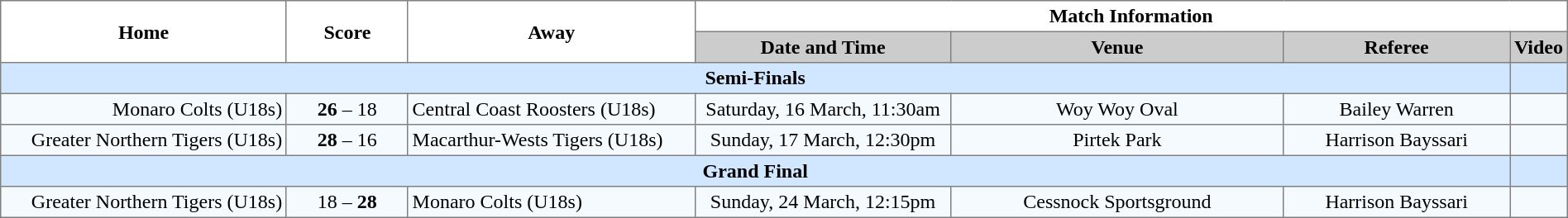<table width="100%" cellspacing="0" cellpadding="3" border="1" style="border-collapse:collapse;  text-align:center;">
<tr>
<th rowspan="2" width="19%">Home</th>
<th rowspan="2" width="8%">Score</th>
<th rowspan="2" width="19%">Away</th>
<th colspan="4">Match Information</th>
</tr>
<tr bgcolor="#CCCCCC">
<th width="17%">Date and Time</th>
<th width="22%">Venue</th>
<th width="50%">Referee</th>
<th>Video</th>
</tr>
<tr style="background:#d0e7ff;">
<td colspan="6"><strong>Semi-Finals</strong></td>
<td></td>
</tr>
<tr style="text-align:center; background:#f5faff;">
<td align="right">Monaro Colts (U18s) </td>
<td><strong>26</strong> – 18</td>
<td align="left"> Central Coast Roosters (U18s)</td>
<td>Saturday, 16 March, 11:30am</td>
<td>Woy Woy Oval</td>
<td>Bailey Warren</td>
<td></td>
</tr>
<tr style="text-align:center; background:#f5faff;">
<td align="right">Greater Northern Tigers (U18s) </td>
<td><strong>28</strong> – 16</td>
<td align="left"> Macarthur-Wests Tigers (U18s)</td>
<td>Sunday, 17 March, 12:30pm</td>
<td>Pirtek Park</td>
<td>Harrison Bayssari</td>
<td></td>
</tr>
<tr style="background:#d0e7ff;">
<td colspan="6"><strong>Grand Final</strong></td>
<td></td>
</tr>
<tr style="text-align:center; background:#f5faff;">
<td align="right">Greater Northern Tigers (U18s) </td>
<td>18 – <strong>28</strong></td>
<td align="left"> Monaro Colts (U18s)</td>
<td>Sunday, 24 March, 12:15pm</td>
<td>Cessnock Sportsground</td>
<td>Harrison Bayssari</td>
<td></td>
</tr>
</table>
